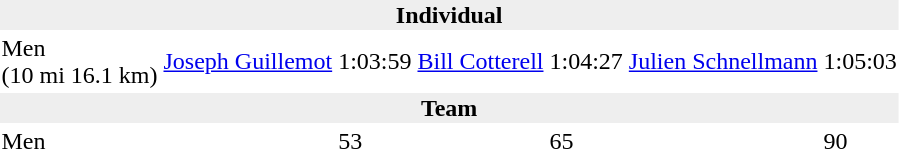<table>
<tr>
<td colspan=7 bgcolor=#eeeeee style=text-align:center;><strong>Individual</strong></td>
</tr>
<tr>
<td>Men<br>(10 mi 16.1 km)</td>
<td><a href='#'>Joseph Guillemot</a><br></td>
<td>1:03:59</td>
<td><a href='#'>Bill Cotterell</a><br></td>
<td>1:04:27</td>
<td><a href='#'>Julien Schnellmann</a><br></td>
<td>1:05:03</td>
</tr>
<tr>
<td colspan=7 bgcolor=#eeeeee style=text-align:center;><strong>Team</strong></td>
</tr>
<tr>
<td>Men</td>
<td></td>
<td>53</td>
<td></td>
<td>65</td>
<td></td>
<td>90</td>
</tr>
</table>
